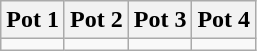<table class="wikitable">
<tr>
<th width=25%>Pot 1</th>
<th width=25%>Pot 2</th>
<th width=25%>Pot 3</th>
<th width=25%>Pot 4</th>
</tr>
<tr>
<td valign=top></td>
<td valign=top></td>
<td valign=top></td>
<td valign=top></td>
</tr>
</table>
